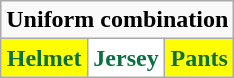<table class="wikitable" style="display: inline-table;">
<tr>
<td align="center" Colspan="3"><strong>Uniform combination</strong></td>
</tr>
<tr align="center">
<td style="background:#FFFF00; color:#087041"><strong>Helmet</strong></td>
<td style="background:#FFFFFF; color:#087041"><strong>Jersey</strong></td>
<td style="background:#FFFF00; color:#087041"><strong>Pants</strong></td>
</tr>
</table>
